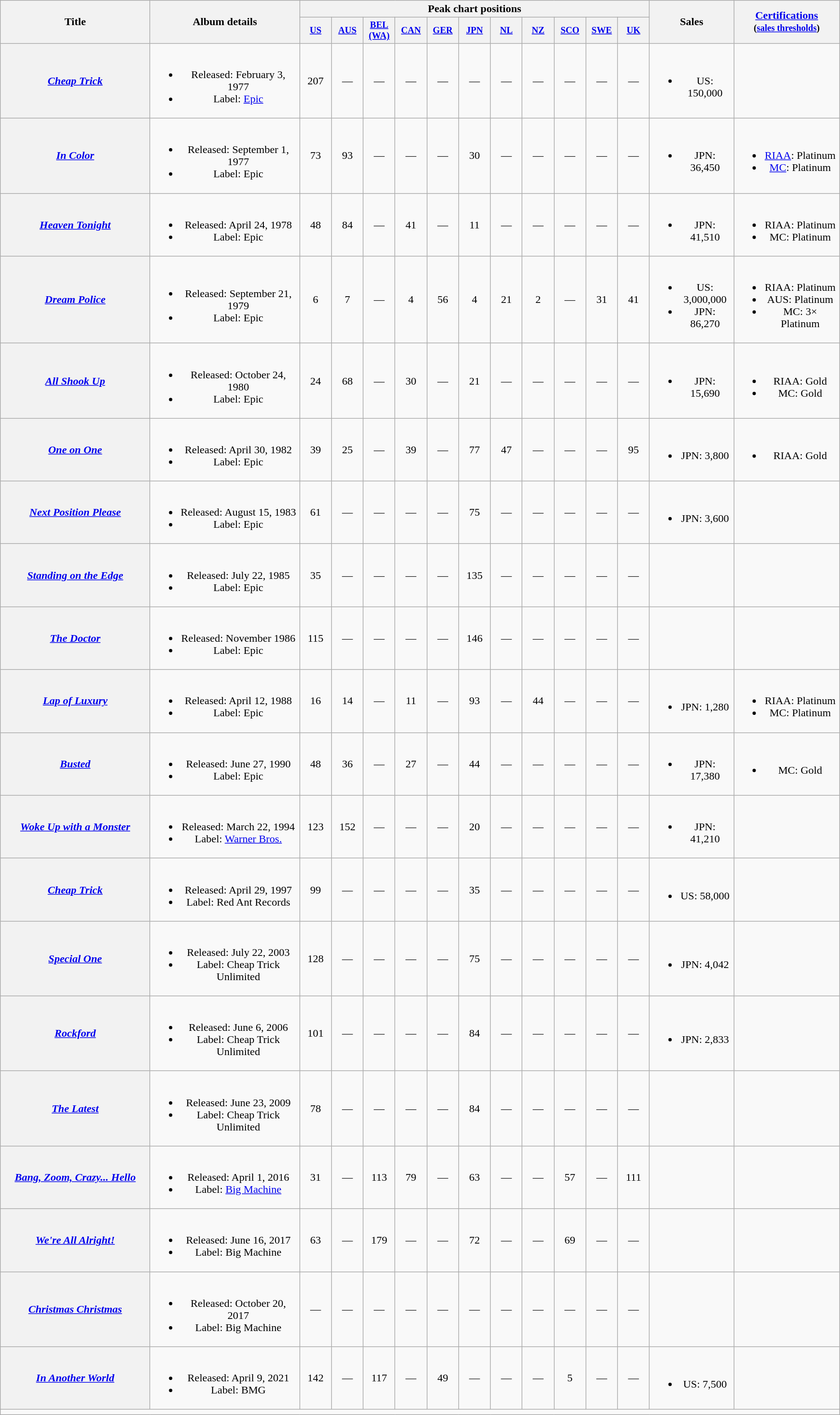<table class="wikitable plainrowheaders" style="text-align:center;">
<tr>
<th rowspan="2" width="215">Title</th>
<th rowspan="2" width="215">Album details</th>
<th colspan="11">Peak chart positions</th>
<th rowspan="2">Sales</th>
<th rowspan="2" width="150"><a href='#'>Certifications</a><br><small>(<a href='#'>sales thresholds</a>)</small></th>
</tr>
<tr>
<th style="width:3em;font-size:85%"><a href='#'>US</a><br></th>
<th style="width:3em;font-size:85%"><a href='#'>AUS</a><br></th>
<th style="width:3em;font-size:85%"><a href='#'>BEL<br>(WA)</a><br></th>
<th style="width:3em;font-size:85%"><a href='#'>CAN</a><br></th>
<th style="width:3em;font-size:85%"><a href='#'>GER</a><br></th>
<th style="width:3em;font-size:85%"><a href='#'>JPN</a><br></th>
<th style="width:3em;font-size:85%"><a href='#'>NL</a><br></th>
<th style="width:3em;font-size:85%"><a href='#'>NZ</a><br></th>
<th style="width:3em;font-size:85%"><a href='#'>SCO</a><br></th>
<th style="width:3em;font-size:85%"><a href='#'>SWE</a><br></th>
<th style="width:3em;font-size:85%"><a href='#'>UK</a><br></th>
</tr>
<tr>
<th scope="row"><em><a href='#'>Cheap Trick</a></em></th>
<td><br><ul><li>Released: February 3, 1977</li><li>Label: <a href='#'>Epic</a></li></ul></td>
<td>207<br></td>
<td>—</td>
<td>—</td>
<td>—</td>
<td>—</td>
<td>—</td>
<td>—</td>
<td>—</td>
<td>—</td>
<td>—</td>
<td>—</td>
<td><br><ul><li>US: 150,000</li></ul></td>
<td></td>
</tr>
<tr>
<th scope="row"><em><a href='#'>In Color</a></em></th>
<td><br><ul><li>Released: September 1, 1977</li><li>Label: Epic</li></ul></td>
<td>73</td>
<td>93</td>
<td>—</td>
<td>—</td>
<td>—</td>
<td>30</td>
<td>—</td>
<td>—</td>
<td>—</td>
<td>—</td>
<td>—</td>
<td><br><ul><li>JPN: 36,450</li></ul></td>
<td><br><ul><li><a href='#'>RIAA</a>: Platinum</li><li><a href='#'>MC</a>: Platinum</li></ul></td>
</tr>
<tr>
<th scope="row"><em><a href='#'>Heaven Tonight</a></em></th>
<td><br><ul><li>Released: April 24, 1978</li><li>Label: Epic</li></ul></td>
<td>48</td>
<td>84</td>
<td>—</td>
<td>41</td>
<td>—</td>
<td>11</td>
<td>—</td>
<td>—</td>
<td>—</td>
<td>—</td>
<td>—</td>
<td><br><ul><li>JPN: 41,510</li></ul></td>
<td><br><ul><li>RIAA: Platinum</li><li>MC: Platinum</li></ul></td>
</tr>
<tr>
<th scope="row"><em><a href='#'>Dream Police</a></em></th>
<td><br><ul><li>Released: September 21, 1979</li><li>Label: Epic</li></ul></td>
<td>6</td>
<td>7</td>
<td>—</td>
<td>4</td>
<td>56</td>
<td>4</td>
<td>21</td>
<td>2</td>
<td>—</td>
<td>31</td>
<td>41</td>
<td><br><ul><li>US: 3,000,000</li><li>JPN: 86,270</li></ul></td>
<td><br><ul><li>RIAA: Platinum</li><li>AUS: Platinum</li><li>MC: 3× Platinum</li></ul></td>
</tr>
<tr>
<th scope="row"><em><a href='#'>All Shook Up</a></em></th>
<td><br><ul><li>Released: October 24, 1980</li><li>Label: Epic</li></ul></td>
<td>24</td>
<td>68</td>
<td>—</td>
<td>30</td>
<td>—</td>
<td>21</td>
<td>—</td>
<td>—</td>
<td>—</td>
<td>—</td>
<td>—</td>
<td><br><ul><li>JPN: 15,690</li></ul></td>
<td><br><ul><li>RIAA: Gold</li><li>MC: Gold</li></ul></td>
</tr>
<tr>
<th scope="row"><em><a href='#'>One on One</a></em></th>
<td><br><ul><li>Released: April 30, 1982</li><li>Label: Epic</li></ul></td>
<td>39</td>
<td>25</td>
<td>—</td>
<td>39</td>
<td>—</td>
<td>77</td>
<td>47</td>
<td>—</td>
<td>—</td>
<td>—</td>
<td>95</td>
<td><br><ul><li>JPN: 3,800</li></ul></td>
<td><br><ul><li>RIAA: Gold</li></ul></td>
</tr>
<tr>
<th scope="row"><em><a href='#'>Next Position Please</a></em></th>
<td><br><ul><li>Released: August 15, 1983</li><li>Label: Epic</li></ul></td>
<td>61</td>
<td>—</td>
<td>—</td>
<td>—</td>
<td>—</td>
<td>75</td>
<td>—</td>
<td>—</td>
<td>—</td>
<td>—</td>
<td>—</td>
<td><br><ul><li>JPN: 3,600</li></ul></td>
<td></td>
</tr>
<tr>
<th scope="row"><em><a href='#'>Standing on the Edge</a></em></th>
<td><br><ul><li>Released: July 22, 1985</li><li>Label: Epic</li></ul></td>
<td>35</td>
<td>—</td>
<td>—</td>
<td>—</td>
<td>—</td>
<td>135</td>
<td>—</td>
<td>—</td>
<td>—</td>
<td>—</td>
<td>—</td>
<td></td>
<td></td>
</tr>
<tr>
<th scope="row"><em><a href='#'>The Doctor</a></em></th>
<td><br><ul><li>Released: November 1986</li><li>Label: Epic</li></ul></td>
<td>115</td>
<td>—</td>
<td>—</td>
<td>—</td>
<td>—</td>
<td>146</td>
<td>—</td>
<td>—</td>
<td>—</td>
<td>—</td>
<td>—</td>
<td></td>
<td></td>
</tr>
<tr>
<th scope="row"><em><a href='#'>Lap of Luxury</a></em></th>
<td><br><ul><li>Released: April 12, 1988</li><li>Label: Epic</li></ul></td>
<td>16</td>
<td>14</td>
<td>—</td>
<td>11</td>
<td>—</td>
<td>93</td>
<td>—</td>
<td>44</td>
<td>—</td>
<td>—</td>
<td>—</td>
<td><br><ul><li>JPN: 1,280</li></ul></td>
<td><br><ul><li>RIAA: Platinum</li><li>MC: Platinum</li></ul></td>
</tr>
<tr>
<th scope="row"><em><a href='#'>Busted</a></em></th>
<td><br><ul><li>Released: June 27, 1990</li><li>Label: Epic</li></ul></td>
<td>48</td>
<td>36</td>
<td>—</td>
<td>27</td>
<td>—</td>
<td>44</td>
<td>—</td>
<td>—</td>
<td>—</td>
<td>—</td>
<td>—</td>
<td><br><ul><li>JPN: 17,380</li></ul></td>
<td><br><ul><li>MC: Gold</li></ul></td>
</tr>
<tr>
<th scope="row"><em><a href='#'>Woke Up with a Monster</a></em></th>
<td><br><ul><li>Released: March 22, 1994</li><li>Label: <a href='#'>Warner Bros.</a></li></ul></td>
<td>123</td>
<td>152</td>
<td>—</td>
<td>—</td>
<td>—</td>
<td>20</td>
<td>—</td>
<td>—</td>
<td>—</td>
<td>—</td>
<td>—</td>
<td><br><ul><li>JPN: 41,210</li></ul></td>
<td></td>
</tr>
<tr>
<th scope="row"><em><a href='#'>Cheap Trick</a></em></th>
<td><br><ul><li>Released: April 29, 1997</li><li>Label: Red Ant Records</li></ul></td>
<td>99</td>
<td>—</td>
<td>—</td>
<td>—</td>
<td>—</td>
<td>35</td>
<td>—</td>
<td>—</td>
<td>—</td>
<td>—</td>
<td>—</td>
<td><br><ul><li>US: 58,000</li></ul></td>
<td></td>
</tr>
<tr>
<th scope="row"><em><a href='#'>Special One</a></em></th>
<td><br><ul><li>Released: July 22, 2003</li><li>Label: Cheap Trick Unlimited</li></ul></td>
<td>128</td>
<td>—</td>
<td>—</td>
<td>—</td>
<td>—</td>
<td>75</td>
<td>—</td>
<td>—</td>
<td>—</td>
<td>—</td>
<td>—</td>
<td><br><ul><li>JPN: 4,042</li></ul></td>
<td></td>
</tr>
<tr>
<th scope="row"><em><a href='#'>Rockford</a></em></th>
<td><br><ul><li>Released: June 6, 2006</li><li>Label: Cheap Trick Unlimited</li></ul></td>
<td>101</td>
<td>—</td>
<td>—</td>
<td>—</td>
<td>—</td>
<td>84</td>
<td>—</td>
<td>—</td>
<td>—</td>
<td>—</td>
<td>—</td>
<td><br><ul><li>JPN: 2,833</li></ul></td>
<td></td>
</tr>
<tr>
<th scope="row"><em><a href='#'>The Latest</a></em></th>
<td><br><ul><li>Released: June 23, 2009</li><li>Label: Cheap Trick Unlimited</li></ul></td>
<td>78</td>
<td>—</td>
<td>—</td>
<td>—</td>
<td>—</td>
<td>84</td>
<td>—</td>
<td>—</td>
<td>—</td>
<td>—</td>
<td>—</td>
<td></td>
<td></td>
</tr>
<tr>
<th scope="row"><em><a href='#'>Bang, Zoom, Crazy... Hello</a></em></th>
<td><br><ul><li>Released: April 1, 2016</li><li>Label: <a href='#'>Big Machine</a></li></ul></td>
<td>31</td>
<td>—</td>
<td>113</td>
<td>79</td>
<td>—</td>
<td>63</td>
<td>—</td>
<td>—</td>
<td>57</td>
<td>—</td>
<td>111</td>
<td></td>
<td></td>
</tr>
<tr>
<th scope="row"><em><a href='#'>We're All Alright!</a></em></th>
<td><br><ul><li>Released: June 16, 2017</li><li>Label: Big Machine</li></ul></td>
<td>63</td>
<td>—</td>
<td>179</td>
<td>—</td>
<td>—</td>
<td>72</td>
<td>—</td>
<td>—</td>
<td>69</td>
<td>—</td>
<td>—</td>
<td></td>
<td></td>
</tr>
<tr>
<th scope="row"><em><a href='#'>Christmas Christmas</a></em></th>
<td><br><ul><li>Released: October 20, 2017</li><li>Label: Big Machine</li></ul></td>
<td>—</td>
<td>—</td>
<td>—</td>
<td>—</td>
<td>—</td>
<td>—</td>
<td>—</td>
<td>—</td>
<td>—</td>
<td>—</td>
<td>—</td>
<td></td>
<td></td>
</tr>
<tr>
<th scope="row"><em><a href='#'>In Another World</a></em></th>
<td><br><ul><li>Released: April 9, 2021</li><li>Label: BMG</li></ul></td>
<td>142<br></td>
<td>—</td>
<td>117</td>
<td>—</td>
<td>49</td>
<td>—</td>
<td>—</td>
<td>—</td>
<td>5</td>
<td>—</td>
<td>—</td>
<td><br><ul><li>US: 7,500 </li></ul></td>
<td></td>
</tr>
<tr>
<td colspan="16"></td>
</tr>
</table>
